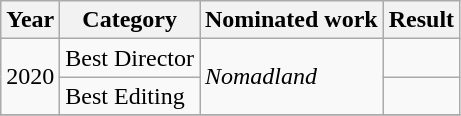<table class="wikitable">
<tr>
<th>Year</th>
<th>Category</th>
<th>Nominated work</th>
<th>Result</th>
</tr>
<tr>
<td rowspan="2">2020</td>
<td>Best Director</td>
<td rowspan=2><em>Nomadland</em></td>
<td></td>
</tr>
<tr>
<td>Best Editing</td>
<td></td>
</tr>
<tr>
</tr>
</table>
